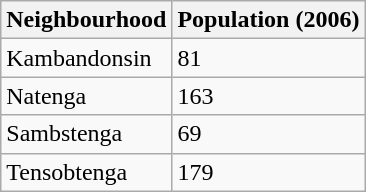<table class="wikitable">
<tr>
<th>Neighbourhood</th>
<th>Population (2006)</th>
</tr>
<tr>
<td>Kambandonsin</td>
<td>81</td>
</tr>
<tr>
<td>Natenga</td>
<td>163</td>
</tr>
<tr>
<td>Sambstenga</td>
<td>69</td>
</tr>
<tr>
<td>Tensobtenga</td>
<td>179</td>
</tr>
</table>
